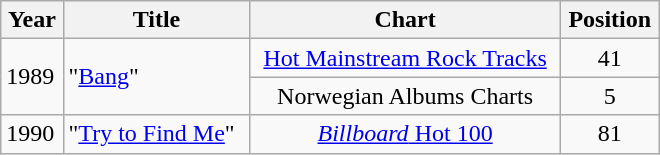<table class="wikitable" width="440px">
<tr>
<th align="center">Year</th>
<th align="center">Title</th>
<th align="center">Chart</th>
<th align="center">Position</th>
</tr>
<tr>
<td rowspan="2">1989</td>
<td rowspan="2">"<a href='#'>Bang</a>"</td>
<td align="center"><a href='#'>Hot Mainstream Rock Tracks</a></td>
<td align="center">41</td>
</tr>
<tr>
<td align="center">Norwegian Albums Charts</td>
<td align="center">5</td>
</tr>
<tr>
<td>1990</td>
<td>"<a href='#'>Try to Find Me</a>"</td>
<td align="center"><a href='#'><em>Billboard</em> Hot 100</a></td>
<td align="center">81</td>
</tr>
</table>
